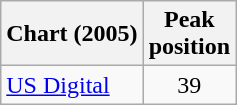<table class="wikitable sortable">
<tr>
<th align="center">Chart (2005)</th>
<th align="left">Peak<br>position</th>
</tr>
<tr>
<td align="left"><a href='#'>US Digital</a></td>
<td align="center">39</td>
</tr>
</table>
